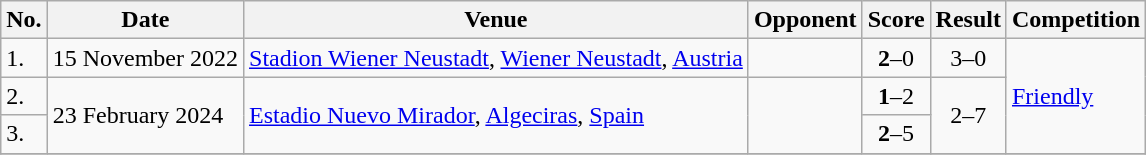<table class="wikitable">
<tr>
<th>No.</th>
<th>Date</th>
<th>Venue</th>
<th>Opponent</th>
<th>Score</th>
<th>Result</th>
<th>Competition</th>
</tr>
<tr>
<td>1.</td>
<td>15 November 2022</td>
<td><a href='#'>Stadion Wiener Neustadt</a>, <a href='#'>Wiener Neustadt</a>, <a href='#'>Austria</a></td>
<td></td>
<td align=center><strong>2</strong>–0</td>
<td align=center>3–0</td>
<td rowspan=3><a href='#'>Friendly</a></td>
</tr>
<tr>
<td>2.</td>
<td rowspan=2>23 February 2024</td>
<td rowspan=2><a href='#'>Estadio Nuevo Mirador</a>, <a href='#'>Algeciras</a>, <a href='#'>Spain</a></td>
<td rowspan=2></td>
<td align=center><strong>1</strong>–2</td>
<td rowspan=2 align=center>2–7</td>
</tr>
<tr>
<td>3.</td>
<td align=center><strong>2</strong>–5</td>
</tr>
<tr>
</tr>
</table>
